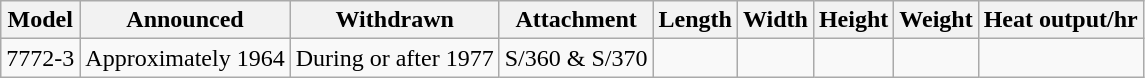<table class="wikitable">
<tr>
<th>Model</th>
<th>Announced</th>
<th>Withdrawn</th>
<th>Attachment</th>
<th>Length</th>
<th>Width</th>
<th>Height</th>
<th>Weight</th>
<th>Heat output/hr</th>
</tr>
<tr>
<td>7772-3</td>
<td>Approximately 1964</td>
<td>During or after 1977</td>
<td>S/360 & S/370</td>
<td></td>
<td></td>
<td></td>
<td></td>
<td></td>
</tr>
</table>
